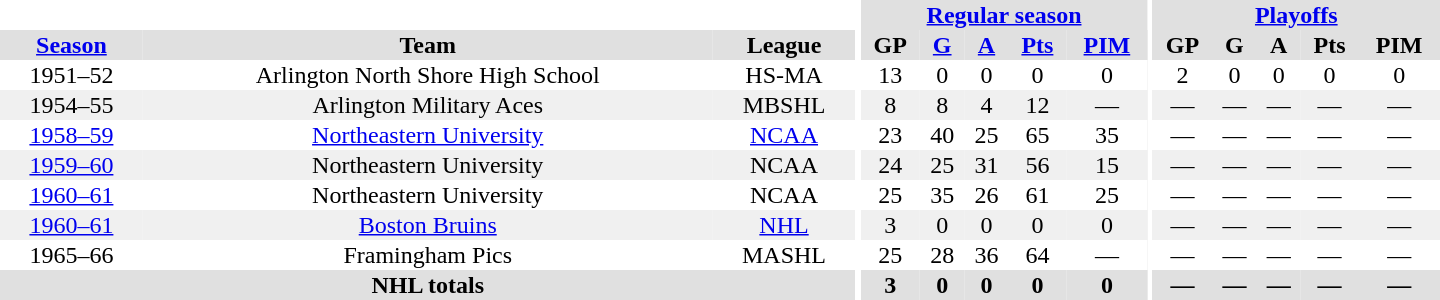<table border="0" cellpadding="1" cellspacing="0" style="text-align:center; width:60em">
<tr bgcolor="#e0e0e0">
<th colspan="3" bgcolor="#ffffff"></th>
<th rowspan="100" bgcolor="#ffffff"></th>
<th colspan="5"><a href='#'>Regular season</a></th>
<th rowspan="100" bgcolor="#ffffff"></th>
<th colspan="5"><a href='#'>Playoffs</a></th>
</tr>
<tr bgcolor="#e0e0e0">
<th><a href='#'>Season</a></th>
<th>Team</th>
<th>League</th>
<th>GP</th>
<th><a href='#'>G</a></th>
<th><a href='#'>A</a></th>
<th><a href='#'>Pts</a></th>
<th><a href='#'>PIM</a></th>
<th>GP</th>
<th>G</th>
<th>A</th>
<th>Pts</th>
<th>PIM</th>
</tr>
<tr>
<td>1951–52</td>
<td>Arlington North Shore High School</td>
<td>HS-MA</td>
<td>13</td>
<td>0</td>
<td>0</td>
<td>0</td>
<td>0</td>
<td>2</td>
<td>0</td>
<td>0</td>
<td>0</td>
<td>0</td>
</tr>
<tr bgcolor="#f0f0f0">
<td>1954–55</td>
<td>Arlington Military Aces</td>
<td>MBSHL</td>
<td>8</td>
<td>8</td>
<td>4</td>
<td>12</td>
<td>—</td>
<td>—</td>
<td>—</td>
<td>—</td>
<td>—</td>
<td>—</td>
</tr>
<tr>
<td><a href='#'>1958–59</a></td>
<td><a href='#'>Northeastern University</a></td>
<td><a href='#'>NCAA</a></td>
<td>23</td>
<td>40</td>
<td>25</td>
<td>65</td>
<td>35</td>
<td>—</td>
<td>—</td>
<td>—</td>
<td>—</td>
<td>—</td>
</tr>
<tr bgcolor="#f0f0f0">
<td><a href='#'>1959–60</a></td>
<td>Northeastern University</td>
<td>NCAA</td>
<td>24</td>
<td>25</td>
<td>31</td>
<td>56</td>
<td>15</td>
<td>—</td>
<td>—</td>
<td>—</td>
<td>—</td>
<td>—</td>
</tr>
<tr>
<td><a href='#'>1960–61</a></td>
<td>Northeastern University</td>
<td>NCAA</td>
<td>25</td>
<td>35</td>
<td>26</td>
<td>61</td>
<td>25</td>
<td>—</td>
<td>—</td>
<td>—</td>
<td>—</td>
<td>—</td>
</tr>
<tr bgcolor="#f0f0f0">
<td><a href='#'>1960–61</a></td>
<td><a href='#'>Boston Bruins</a></td>
<td><a href='#'>NHL</a></td>
<td>3</td>
<td>0</td>
<td>0</td>
<td>0</td>
<td>0</td>
<td>—</td>
<td>—</td>
<td>—</td>
<td>—</td>
<td>—</td>
</tr>
<tr>
<td>1965–66</td>
<td>Framingham Pics</td>
<td>MASHL</td>
<td>25</td>
<td>28</td>
<td>36</td>
<td>64</td>
<td>—</td>
<td>—</td>
<td>—</td>
<td>—</td>
<td>—</td>
<td>—</td>
</tr>
<tr bgcolor="#e0e0e0">
<th colspan="3">NHL totals</th>
<th>3</th>
<th>0</th>
<th>0</th>
<th>0</th>
<th>0</th>
<th>—</th>
<th>—</th>
<th>—</th>
<th>—</th>
<th>—</th>
</tr>
</table>
